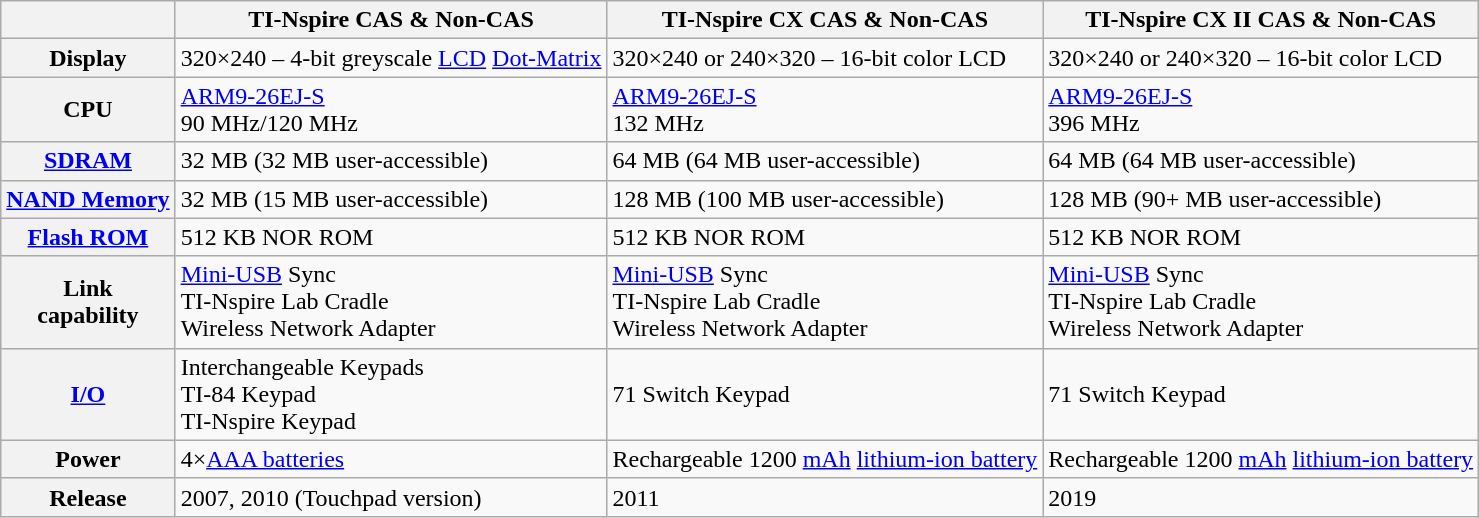<table class="wikitable">
<tr>
<th></th>
<th>TI-Nspire CAS & Non-CAS</th>
<th>TI-Nspire CX CAS & Non-CAS</th>
<th>TI-Nspire CX II CAS & Non-CAS</th>
</tr>
<tr>
<th>Display</th>
<td>320×240 – 4-bit greyscale <a href='#'>LCD</a> <a href='#'>Dot-Matrix</a></td>
<td>320×240 or 240×320 – 16-bit color LCD</td>
<td>320×240 or 240×320 – 16-bit color LCD</td>
</tr>
<tr>
<th>CPU</th>
<td><a href='#'>ARM9-26EJ-S</a><br>90 MHz/120 MHz</td>
<td><a href='#'>ARM9-26EJ-S</a><br>132 MHz</td>
<td><a href='#'>ARM9-26EJ-S</a><br>396 MHz</td>
</tr>
<tr>
<th><a href='#'>SDRAM</a></th>
<td>32 MB (32 MB user-accessible)</td>
<td>64 MB (64 MB user-accessible)</td>
<td>64 MB (64 MB user-accessible)</td>
</tr>
<tr>
<th><a href='#'><strong>NAND Memory</strong></a></th>
<td>32 MB (15 MB user-accessible)</td>
<td>128 MB (100 MB user-accessible)</td>
<td>128 MB (90+ MB user-accessible)</td>
</tr>
<tr>
<th><a href='#'>Flash ROM</a></th>
<td>512 KB NOR ROM</td>
<td>512 KB NOR ROM</td>
<td>512 KB NOR ROM</td>
</tr>
<tr>
<th>Link<br>capability</th>
<td><a href='#'>Mini-USB</a> Sync<br>TI-Nspire Lab Cradle<br>Wireless Network Adapter</td>
<td><a href='#'>Mini-USB</a> Sync<br>TI-Nspire Lab Cradle<br>Wireless Network Adapter</td>
<td><a href='#'>Mini-USB</a> Sync<br>TI-Nspire Lab Cradle<br>Wireless Network Adapter</td>
</tr>
<tr>
<th><a href='#'>I/O</a></th>
<td>Interchangeable Keypads<br>TI-84 Keypad<br>TI-Nspire Keypad</td>
<td>71 Switch Keypad</td>
<td>71 Switch Keypad</td>
</tr>
<tr>
<th>Power</th>
<td>4×<a href='#'>AAA batteries</a></td>
<td>Rechargeable 1200 <a href='#'>mAh</a> <a href='#'>lithium-ion battery</a></td>
<td>Rechargeable 1200 <a href='#'>mAh</a> <a href='#'>lithium-ion battery</a></td>
</tr>
<tr>
<th>Release</th>
<td>2007, 2010 (Touchpad version)</td>
<td>2011</td>
<td>2019</td>
</tr>
</table>
